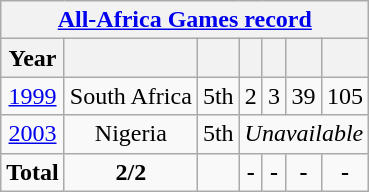<table class="wikitable" style="text-align: center;">
<tr>
<th colspan=8><a href='#'>All-Africa Games record</a></th>
</tr>
<tr>
<th>Year</th>
<th></th>
<th></th>
<th></th>
<th></th>
<th></th>
<th></th>
</tr>
<tr>
<td><a href='#'>1999</a></td>
<td>South Africa</td>
<td>5th</td>
<td>2</td>
<td>3</td>
<td>39</td>
<td>105</td>
</tr>
<tr>
<td><a href='#'>2003</a></td>
<td>Nigeria</td>
<td>5th</td>
<td colspan=4 align=center><em>Unavailable</em></td>
</tr>
<tr>
<td><strong>Total</strong></td>
<td><strong>2/2</strong></td>
<td></td>
<td><strong>-</strong></td>
<td><strong>-</strong></td>
<td><strong>-</strong></td>
<td><strong>-</strong></td>
</tr>
</table>
